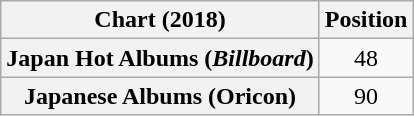<table class="wikitable sortable plainrowheaders" style="text-align:center;">
<tr>
<th>Chart (2018)</th>
<th>Position</th>
</tr>
<tr>
<th scope="row">Japan Hot Albums (<em>Billboard</em>)</th>
<td>48</td>
</tr>
<tr>
<th scope="row">Japanese Albums (Oricon)</th>
<td>90</td>
</tr>
</table>
